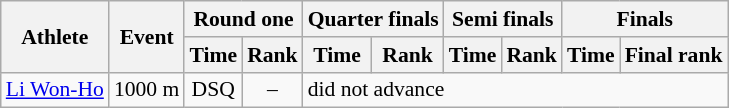<table class="wikitable" style="font-size:90%">
<tr>
<th rowspan="2">Athlete</th>
<th rowspan="2">Event</th>
<th colspan="2">Round one</th>
<th colspan="2">Quarter finals</th>
<th colspan="2">Semi finals</th>
<th colspan="2">Finals</th>
</tr>
<tr>
<th>Time</th>
<th>Rank</th>
<th>Time</th>
<th>Rank</th>
<th>Time</th>
<th>Rank</th>
<th>Time</th>
<th>Final rank</th>
</tr>
<tr>
<td><a href='#'>Li Won-Ho</a></td>
<td>1000 m</td>
<td align="center">DSQ</td>
<td align="center">–</td>
<td colspan="6">did not advance</td>
</tr>
</table>
